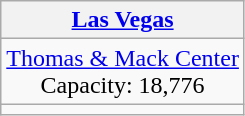<table class="wikitable" style="text-align:center;">
<tr>
<th><a href='#'>Las Vegas</a></th>
</tr>
<tr>
<td><a href='#'>Thomas & Mack Center</a><br>Capacity: 18,776</td>
</tr>
<tr>
<td></td>
</tr>
</table>
